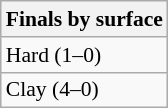<table class=wikitable style=font-size:90%>
<tr>
<th>Finals by surface</th>
</tr>
<tr>
<td>Hard (1–0)</td>
</tr>
<tr>
<td>Clay (4–0)</td>
</tr>
</table>
